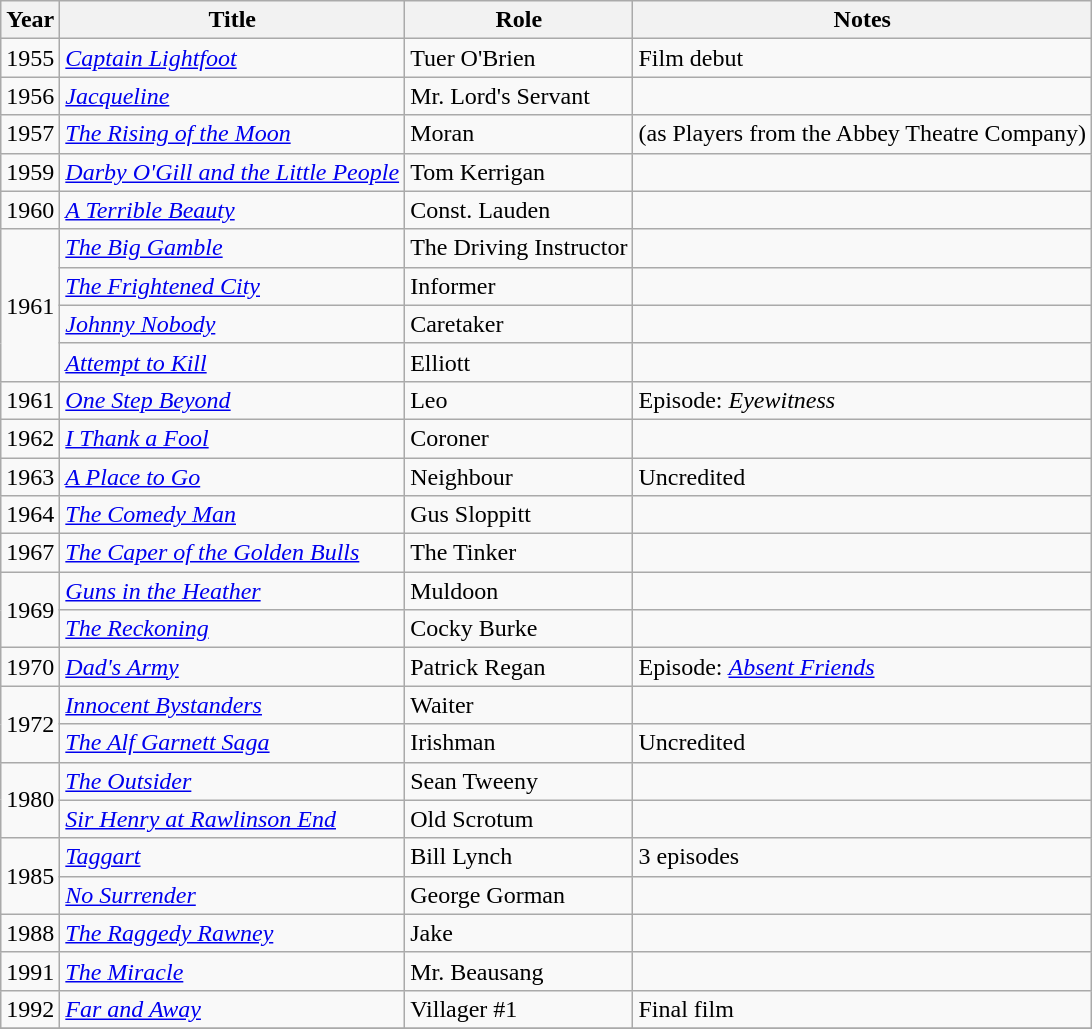<table class="wikitable">
<tr>
<th>Year</th>
<th>Title</th>
<th>Role</th>
<th>Notes</th>
</tr>
<tr>
<td>1955</td>
<td><em><a href='#'>Captain Lightfoot</a></em></td>
<td>Tuer O'Brien</td>
<td>Film debut</td>
</tr>
<tr>
<td>1956</td>
<td><em><a href='#'>Jacqueline</a></em></td>
<td>Mr. Lord's Servant</td>
<td></td>
</tr>
<tr>
<td>1957</td>
<td><em><a href='#'>The Rising of the Moon</a></em></td>
<td>Moran</td>
<td>(as Players from the Abbey Theatre Company)</td>
</tr>
<tr>
<td>1959</td>
<td><em><a href='#'>Darby O'Gill and the Little People</a></em></td>
<td>Tom Kerrigan</td>
<td></td>
</tr>
<tr>
<td>1960</td>
<td><em><a href='#'>A Terrible Beauty</a></em></td>
<td>Const. Lauden</td>
<td></td>
</tr>
<tr>
<td rowspan=4>1961</td>
<td><em><a href='#'>The Big Gamble</a></em></td>
<td>The Driving Instructor</td>
<td></td>
</tr>
<tr>
<td><em><a href='#'>The Frightened City</a></em></td>
<td>Informer</td>
<td></td>
</tr>
<tr>
<td><em><a href='#'>Johnny Nobody</a></em></td>
<td>Caretaker</td>
<td></td>
</tr>
<tr>
<td><em><a href='#'>Attempt to Kill</a></em></td>
<td>Elliott</td>
<td></td>
</tr>
<tr>
<td>1961</td>
<td><em><a href='#'>One Step Beyond</a></em></td>
<td>Leo</td>
<td>Episode: <em>Eyewitness</em></td>
</tr>
<tr>
<td>1962</td>
<td><em><a href='#'>I Thank a Fool</a></em></td>
<td>Coroner</td>
<td></td>
</tr>
<tr>
<td>1963</td>
<td><em><a href='#'>A Place to Go</a></em></td>
<td>Neighbour</td>
<td>Uncredited</td>
</tr>
<tr>
<td>1964</td>
<td><em><a href='#'>The Comedy Man</a></em></td>
<td>Gus Sloppitt</td>
<td></td>
</tr>
<tr>
<td>1967</td>
<td><em><a href='#'>The Caper of the Golden Bulls</a></em></td>
<td>The Tinker</td>
<td></td>
</tr>
<tr>
<td rowspan=2>1969</td>
<td><em><a href='#'>Guns in the Heather</a></em></td>
<td>Muldoon</td>
<td></td>
</tr>
<tr>
<td><em><a href='#'>The Reckoning</a></em></td>
<td>Cocky Burke</td>
<td></td>
</tr>
<tr>
<td>1970</td>
<td><em><a href='#'>Dad's Army</a></em></td>
<td>Patrick Regan</td>
<td>Episode: <em><a href='#'>Absent Friends</a></em></td>
</tr>
<tr>
<td rowspan=2>1972</td>
<td><em><a href='#'>Innocent Bystanders</a></em></td>
<td>Waiter</td>
<td></td>
</tr>
<tr>
<td><em><a href='#'>The Alf Garnett Saga</a></em></td>
<td>Irishman</td>
<td>Uncredited</td>
</tr>
<tr>
<td rowspan=2>1980</td>
<td><em><a href='#'>The Outsider</a></em></td>
<td>Sean Tweeny</td>
<td></td>
</tr>
<tr>
<td><em><a href='#'>Sir Henry at Rawlinson End</a></em></td>
<td>Old Scrotum</td>
<td></td>
</tr>
<tr>
<td rowspan=2>1985</td>
<td><em><a href='#'>Taggart</a></em></td>
<td>Bill Lynch</td>
<td>3 episodes</td>
</tr>
<tr>
<td><em><a href='#'>No Surrender</a></em></td>
<td>George Gorman</td>
<td></td>
</tr>
<tr>
<td>1988</td>
<td><em><a href='#'>The Raggedy Rawney</a></em></td>
<td>Jake</td>
<td></td>
</tr>
<tr>
<td>1991</td>
<td><em><a href='#'>The Miracle</a></em></td>
<td>Mr. Beausang</td>
<td></td>
</tr>
<tr>
<td>1992</td>
<td><em><a href='#'>Far and Away</a></em></td>
<td>Villager #1</td>
<td>Final film</td>
</tr>
<tr>
</tr>
</table>
